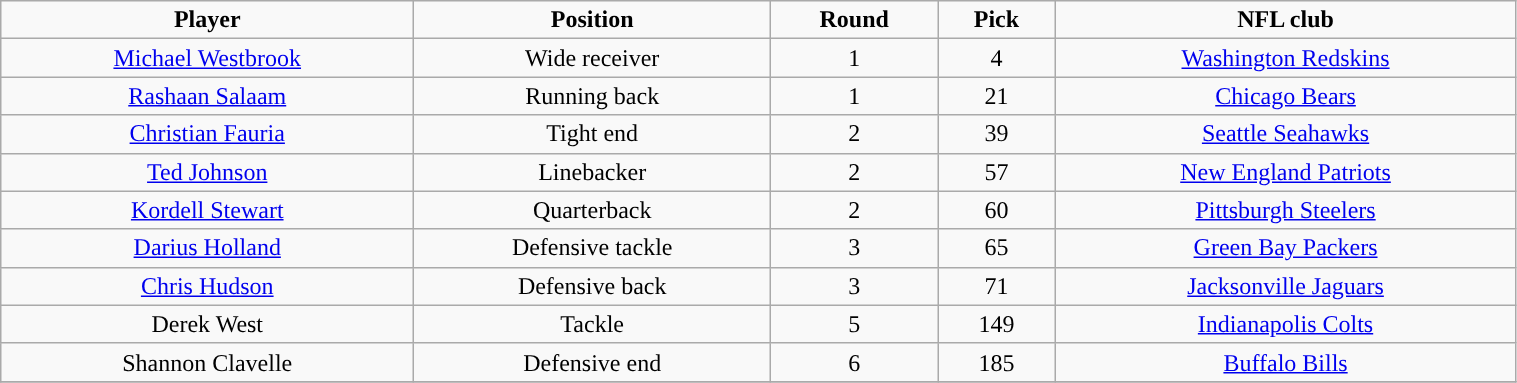<table class="wikitable" width="80%">
<tr align="center">
<td><strong>Player</strong></td>
<td><strong>Position</strong></td>
<td><strong>Round</strong></td>
<td><strong>Pick</strong></td>
<td><strong>NFL club</strong></td>
</tr>
<tr align="center" bgcolor="">
<td><a href='#'>Michael Westbrook</a></td>
<td>Wide receiver</td>
<td>1</td>
<td>4</td>
<td><a href='#'>Washington Redskins</a></td>
</tr>
<tr align="center" bgcolor="">
<td><a href='#'>Rashaan Salaam</a></td>
<td>Running back</td>
<td>1</td>
<td>21</td>
<td><a href='#'>Chicago Bears</a></td>
</tr>
<tr align="center" bgcolor="">
<td><a href='#'>Christian Fauria</a></td>
<td>Tight end</td>
<td>2</td>
<td>39</td>
<td><a href='#'>Seattle Seahawks</a></td>
</tr>
<tr align="center" bgcolor="">
<td><a href='#'>Ted Johnson</a></td>
<td>Linebacker</td>
<td>2</td>
<td>57</td>
<td><a href='#'>New England Patriots</a></td>
</tr>
<tr align="center" bgcolor="">
<td><a href='#'>Kordell Stewart</a></td>
<td>Quarterback</td>
<td>2</td>
<td>60</td>
<td><a href='#'>Pittsburgh Steelers</a></td>
</tr>
<tr align="center" bgcolor="">
<td><a href='#'>Darius Holland</a></td>
<td>Defensive tackle</td>
<td>3</td>
<td>65</td>
<td><a href='#'>Green Bay Packers</a></td>
</tr>
<tr align="center" bgcolor="">
<td><a href='#'>Chris Hudson</a></td>
<td>Defensive back</td>
<td>3</td>
<td>71</td>
<td><a href='#'>Jacksonville Jaguars</a></td>
</tr>
<tr align="center" bgcolor="">
<td>Derek West</td>
<td>Tackle</td>
<td>5</td>
<td>149</td>
<td><a href='#'>Indianapolis Colts</a></td>
</tr>
<tr align="center" bgcolor="">
<td>Shannon Clavelle</td>
<td>Defensive end</td>
<td>6</td>
<td>185</td>
<td><a href='#'>Buffalo Bills</a></td>
</tr>
<tr align="center" bgcolor="">
</tr>
</table>
